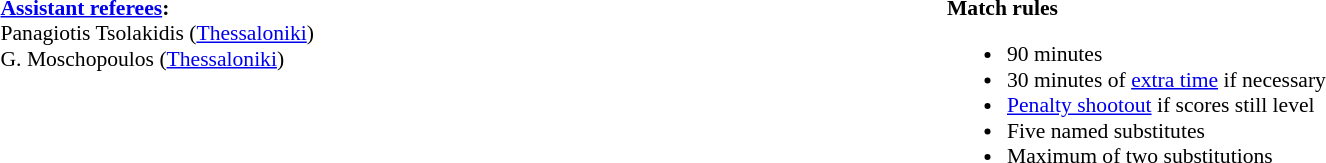<table width=100% style="font-size: 90%">
<tr>
<td width=50% valign=top><br><strong><a href='#'>Assistant referees</a>:</strong>
<br>Panagiotis Tsolakidis (<a href='#'>Thessaloniki</a>)
<br>G. Moschopoulos (<a href='#'>Thessaloniki</a>)</td>
<td width=50% valign=top><br><strong>Match rules</strong><ul><li>90 minutes</li><li>30 minutes of <a href='#'>extra time</a> if necessary</li><li><a href='#'>Penalty shootout</a> if scores still level</li><li>Five named substitutes</li><li>Maximum of two substitutions</li></ul></td>
</tr>
</table>
